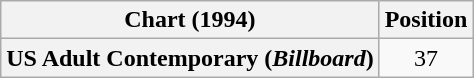<table class="wikitable plainrowheaders" style="text-align:center">
<tr>
<th>Chart (1994)</th>
<th>Position</th>
</tr>
<tr>
<th scope="row">US Adult Contemporary (<em>Billboard</em>)</th>
<td align="center">37</td>
</tr>
</table>
